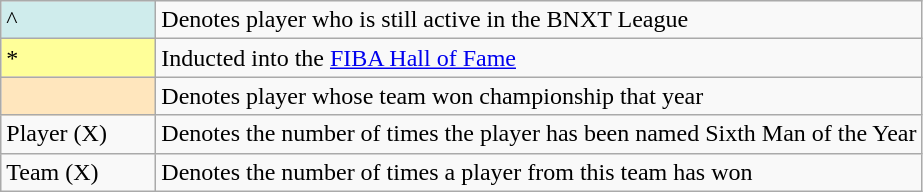<table class="wikitable">
<tr>
<td style="background-color:#CFECEC; border:1px solid #aaaaaa; width:6em">^</td>
<td>Denotes player who is still active in the BNXT League</td>
</tr>
<tr>
<td style="background-color:#FFFF99; border:1px solid #aaaaaa; width:6em">*</td>
<td>Inducted into the <a href='#'>FIBA Hall of Fame</a></td>
</tr>
<tr>
<td style="background-color:#FFE6BD; border:1px solid #aaaaaa; width:6em"></td>
<td>Denotes player whose team won championship that year</td>
</tr>
<tr>
<td>Player (X)</td>
<td>Denotes the number of times the player has been named Sixth Man of the Year</td>
</tr>
<tr>
<td>Team (X)</td>
<td>Denotes the number of times a player from this team has won</td>
</tr>
</table>
